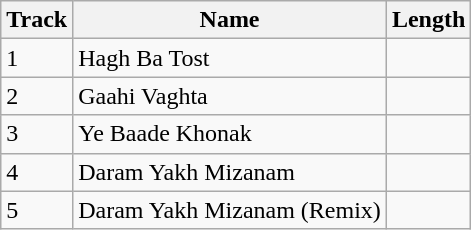<table class="wikitable">
<tr>
<th>Track</th>
<th>Name</th>
<th>Length</th>
</tr>
<tr>
<td>1</td>
<td>Hagh Ba Tost</td>
<td></td>
</tr>
<tr>
<td>2</td>
<td>Gaahi Vaghta</td>
<td></td>
</tr>
<tr>
<td>3</td>
<td>Ye Baade Khonak</td>
<td></td>
</tr>
<tr>
<td>4</td>
<td>Daram Yakh Mizanam</td>
<td></td>
</tr>
<tr>
<td>5</td>
<td>Daram Yakh Mizanam (Remix)</td>
<td></td>
</tr>
</table>
